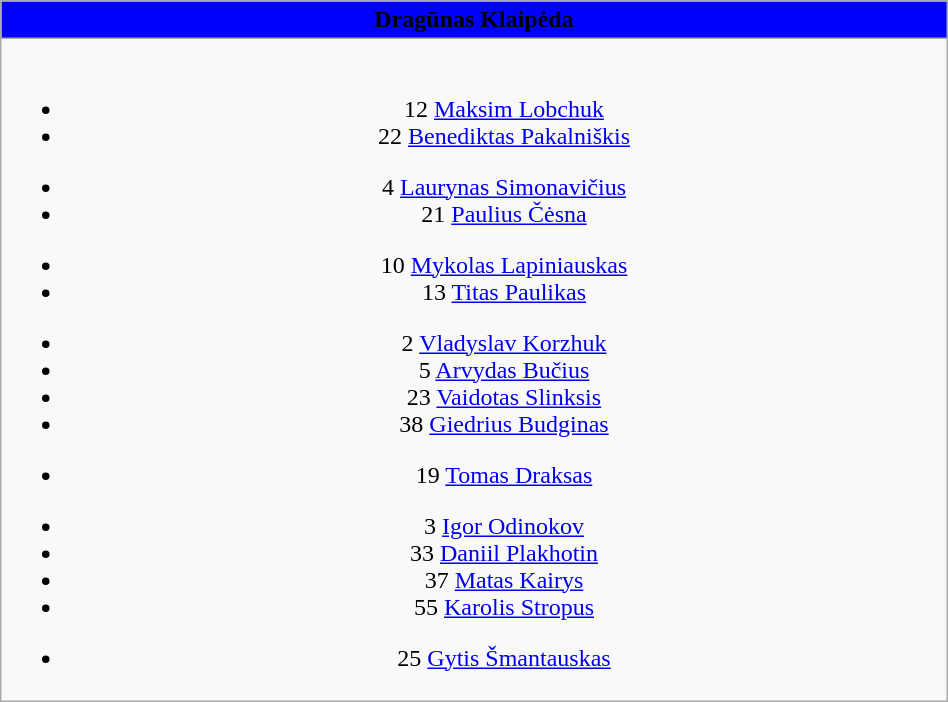<table class="wikitable" style="font-size:100%; text-align:center;" width=50%>
<tr>
<th colspan=5 style="background-color:blue;color:#000000;text-align:center;">Dragūnas Klaipėda</th>
</tr>
<tr>
<td><br>
<ul><li>12  <a href='#'>Maksim Lobchuk</a></li><li>22  <a href='#'>Benediktas Pakalniškis</a></li></ul><ul><li>4  <a href='#'>Laurynas Simonavičius</a></li><li>21  <a href='#'>Paulius Čėsna</a></li></ul><ul><li>10  <a href='#'>Mykolas Lapiniauskas</a></li><li>13  <a href='#'>Titas Paulikas</a></li></ul><ul><li>2  <a href='#'>Vladyslav Korzhuk</a></li><li>5  <a href='#'>Arvydas Bučius</a></li><li>23  <a href='#'>Vaidotas Slinksis</a></li><li>38  <a href='#'>Giedrius Budginas</a></li></ul><ul><li>19  <a href='#'>Tomas Draksas</a></li></ul><ul><li>3  <a href='#'>Igor Odinokov</a></li><li>33  <a href='#'>Daniil Plakhotin</a></li><li>37  <a href='#'>Matas Kairys</a></li><li>55  <a href='#'>Karolis Stropus</a></li></ul><ul><li>25  <a href='#'>Gytis Šmantauskas</a></li></ul></td>
</tr>
</table>
